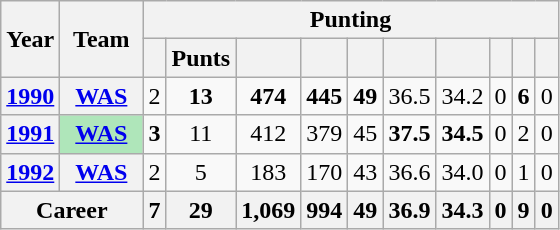<table class=wikitable style="text-align:center;">
<tr>
<th rowspan="2">Year</th>
<th rowspan="2">Team</th>
<th colspan="10">Punting</th>
</tr>
<tr>
<th></th>
<th>Punts</th>
<th></th>
<th></th>
<th></th>
<th></th>
<th></th>
<th></th>
<th></th>
<th></th>
</tr>
<tr>
<th><a href='#'>1990</a></th>
<th><a href='#'>WAS</a></th>
<td>2</td>
<td><strong>13</strong></td>
<td><strong>474</strong></td>
<td><strong>445</strong></td>
<td><strong>49</strong></td>
<td>36.5</td>
<td>34.2</td>
<td>0</td>
<td><strong>6</strong></td>
<td>0</td>
</tr>
<tr>
<th><a href='#'>1991</a></th>
<th style="background:#afe6ba; width:3em;"><a href='#'>WAS</a></th>
<td><strong>3</strong></td>
<td>11</td>
<td>412</td>
<td>379</td>
<td>45</td>
<td><strong>37.5</strong></td>
<td><strong>34.5</strong></td>
<td>0</td>
<td>2</td>
<td>0</td>
</tr>
<tr>
<th><a href='#'>1992</a></th>
<th><a href='#'>WAS</a></th>
<td>2</td>
<td>5</td>
<td>183</td>
<td>170</td>
<td>43</td>
<td>36.6</td>
<td>34.0</td>
<td>0</td>
<td>1</td>
<td>0</td>
</tr>
<tr>
<th colspan="2">Career</th>
<th>7</th>
<th>29</th>
<th>1,069</th>
<th>994</th>
<th>49</th>
<th>36.9</th>
<th>34.3</th>
<th>0</th>
<th>9</th>
<th>0</th>
</tr>
</table>
